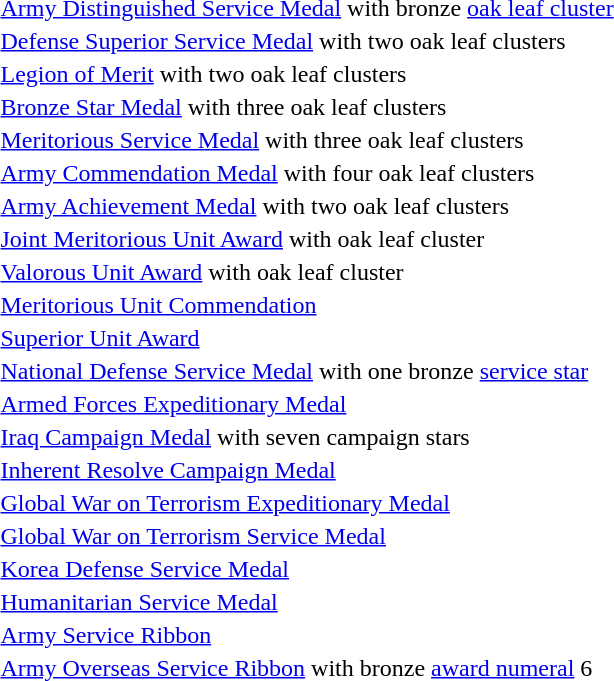<table>
<tr>
<td></td>
<td><a href='#'>Army Distinguished Service Medal</a> with bronze <a href='#'>oak leaf cluster</a></td>
</tr>
<tr>
<td><span></span><span></span></td>
<td><a href='#'>Defense Superior Service Medal</a> with two oak leaf clusters</td>
</tr>
<tr>
<td><span></span><span></span></td>
<td><a href='#'>Legion of Merit</a> with two oak leaf clusters</td>
</tr>
<tr>
<td><span></span><span></span><span></span></td>
<td><a href='#'>Bronze Star Medal</a> with three oak leaf clusters</td>
</tr>
<tr>
<td><span></span><span></span><span></span></td>
<td><a href='#'>Meritorious Service Medal</a> with three oak leaf clusters</td>
</tr>
<tr>
<td><span></span><span></span><span></span><span></span></td>
<td><a href='#'>Army Commendation Medal</a> with four oak leaf clusters</td>
</tr>
<tr>
<td><span></span><span></span></td>
<td><a href='#'>Army Achievement Medal</a> with two oak leaf clusters</td>
</tr>
<tr>
<td></td>
<td><a href='#'>Joint Meritorious Unit Award</a> with oak leaf cluster</td>
</tr>
<tr>
<td></td>
<td><a href='#'>Valorous Unit Award</a> with oak leaf cluster</td>
</tr>
<tr>
<td></td>
<td><a href='#'>Meritorious Unit Commendation</a></td>
</tr>
<tr>
<td></td>
<td><a href='#'>Superior Unit Award</a></td>
</tr>
<tr>
<td></td>
<td><a href='#'>National Defense Service Medal</a> with one bronze <a href='#'>service star</a></td>
</tr>
<tr>
<td></td>
<td><a href='#'>Armed Forces Expeditionary Medal</a></td>
</tr>
<tr>
<td><span></span><span></span><span></span></td>
<td><a href='#'>Iraq Campaign Medal</a> with seven campaign stars</td>
</tr>
<tr>
<td></td>
<td><a href='#'>Inherent Resolve Campaign Medal</a></td>
</tr>
<tr>
<td></td>
<td><a href='#'>Global War on Terrorism Expeditionary Medal</a></td>
</tr>
<tr>
<td></td>
<td><a href='#'>Global War on Terrorism Service Medal</a></td>
</tr>
<tr>
<td></td>
<td><a href='#'>Korea Defense Service Medal</a></td>
</tr>
<tr>
<td></td>
<td><a href='#'>Humanitarian Service Medal</a></td>
</tr>
<tr>
<td></td>
<td><a href='#'>Army Service Ribbon</a></td>
</tr>
<tr>
<td><span></span></td>
<td><a href='#'>Army Overseas Service Ribbon</a> with bronze <a href='#'>award numeral</a> 6</td>
</tr>
</table>
